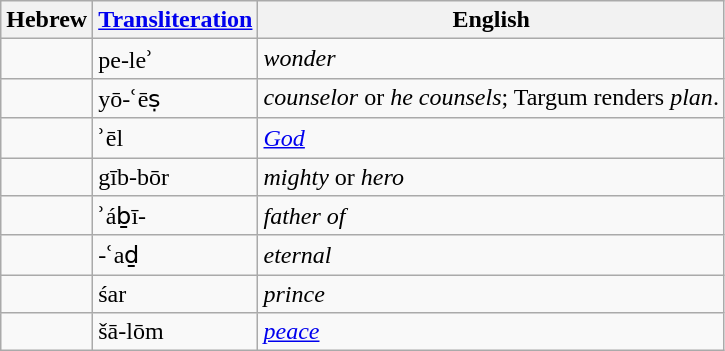<table class="wikitable">
<tr>
<th>Hebrew</th>
<th><a href='#'>Transliteration</a></th>
<th>English</th>
</tr>
<tr>
<td align="right"></td>
<td>pe-leʾ</td>
<td><em>wonder</em></td>
</tr>
<tr>
<td align="right"></td>
<td>yō-ʿēṣ</td>
<td><em>counselor</em> or <em>he counsels</em>; Targum renders <em>plan</em>.</td>
</tr>
<tr>
<td align="right"></td>
<td>ʾēl</td>
<td><a href='#'><em>God</em></a></td>
</tr>
<tr>
<td align="right"></td>
<td>gīb-bōr</td>
<td><em>mighty</em> or <em>hero</em></td>
</tr>
<tr>
<td align="right"></td>
<td>ʾáḇī-</td>
<td><em>father of</em></td>
</tr>
<tr>
<td align="right"></td>
<td>-ʿaḏ</td>
<td><em>eternal</em></td>
</tr>
<tr>
<td align="right"></td>
<td>śar</td>
<td><em>prince</em></td>
</tr>
<tr>
<td align="right"></td>
<td>šā-lōm</td>
<td><a href='#'><em>peace</em></a></td>
</tr>
</table>
